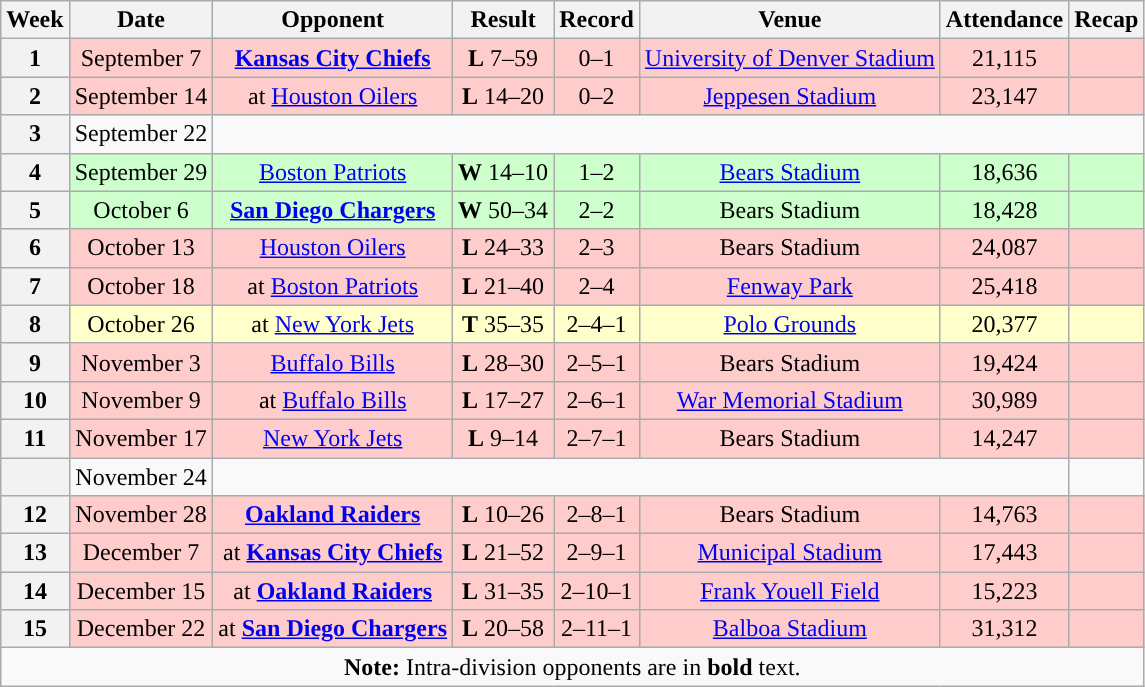<table class="wikitable" style="text-align:center">
<tr>
<th>Week</th>
<th>Date</th>
<th>Opponent</th>
<th>Result</th>
<th>Record</th>
<th>Venue</th>
<th>Attendance</th>
<th>Recap</th>
</tr>
<tr style="background:#fcc">
<th>1</th>
<td>September 7</td>
<td><strong><a href='#'>Kansas City Chiefs</a></strong></td>
<td><strong>L</strong> 7–59</td>
<td>0–1</td>
<td><a href='#'>University of Denver Stadium</a></td>
<td>21,115</td>
<td></td>
</tr>
<tr style="background:#fcc">
<th>2</th>
<td>September 14</td>
<td>at <a href='#'>Houston Oilers</a></td>
<td><strong>L</strong> 14–20</td>
<td>0–2</td>
<td><a href='#'>Jeppesen Stadium</a></td>
<td>23,147</td>
<td></td>
</tr>
<tr>
<th>3</th>
<td>September 22</td>
<td colspan="7"></td>
</tr>
<tr style="background:#cfc">
<th>4</th>
<td>September 29</td>
<td><a href='#'>Boston Patriots</a></td>
<td><strong>W</strong> 14–10</td>
<td>1–2</td>
<td><a href='#'>Bears Stadium</a></td>
<td>18,636</td>
<td></td>
</tr>
<tr style="background:#cfc">
<th>5</th>
<td>October 6</td>
<td><strong><a href='#'>San Diego Chargers</a></strong></td>
<td><strong>W</strong> 50–34</td>
<td>2–2</td>
<td>Bears Stadium</td>
<td>18,428</td>
<td></td>
</tr>
<tr style="background:#fcc">
<th>6</th>
<td>October 13</td>
<td><a href='#'>Houston Oilers</a></td>
<td><strong>L</strong> 24–33</td>
<td>2–3</td>
<td>Bears Stadium</td>
<td>24,087</td>
<td></td>
</tr>
<tr style="background:#fcc">
<th>7</th>
<td>October 18</td>
<td>at <a href='#'>Boston Patriots</a></td>
<td><strong>L</strong> 21–40</td>
<td>2–4</td>
<td><a href='#'>Fenway Park</a></td>
<td>25,418</td>
<td></td>
</tr>
<tr style="background:#ffc">
<th>8</th>
<td>October 26</td>
<td>at <a href='#'>New York Jets</a></td>
<td><strong>T</strong> 35–35</td>
<td>2–4–1</td>
<td><a href='#'>Polo Grounds</a></td>
<td>20,377</td>
<td></td>
</tr>
<tr style="background:#fcc">
<th>9</th>
<td>November 3</td>
<td><a href='#'>Buffalo Bills</a></td>
<td><strong>L</strong> 28–30</td>
<td>2–5–1</td>
<td>Bears Stadium</td>
<td>19,424</td>
<td></td>
</tr>
<tr style="background:#fcc">
<th>10</th>
<td>November 9</td>
<td>at <a href='#'>Buffalo Bills</a></td>
<td><strong>L</strong> 17–27</td>
<td>2–6–1</td>
<td><a href='#'>War Memorial Stadium</a></td>
<td>30,989</td>
<td></td>
</tr>
<tr style="background:#fcc">
<th>11</th>
<td>November 17</td>
<td><a href='#'>New York Jets</a></td>
<td><strong>L</strong> 9–14</td>
<td>2–7–1</td>
<td>Bears Stadium</td>
<td>14,247</td>
<td></td>
</tr>
<tr>
<th align=center></th>
<td>November 24</td>
<td colspan="5"></td>
</tr>
<tr style="background:#fcc">
<th>12</th>
<td>November 28</td>
<td><strong><a href='#'>Oakland Raiders</a></strong></td>
<td><strong>L</strong> 10–26</td>
<td>2–8–1</td>
<td>Bears Stadium</td>
<td>14,763</td>
<td></td>
</tr>
<tr style="background:#fcc">
<th>13</th>
<td>December 7</td>
<td>at <strong><a href='#'>Kansas City Chiefs</a></strong></td>
<td><strong>L</strong> 21–52</td>
<td>2–9–1</td>
<td><a href='#'>Municipal Stadium</a></td>
<td>17,443</td>
<td></td>
</tr>
<tr style="background:#fcc">
<th>14</th>
<td>December 15</td>
<td>at <strong><a href='#'>Oakland Raiders</a></strong></td>
<td><strong>L</strong> 31–35</td>
<td>2–10–1</td>
<td><a href='#'>Frank Youell Field</a></td>
<td>15,223</td>
<td></td>
</tr>
<tr style="background:#fcc">
<th>15</th>
<td>December 22</td>
<td>at <strong><a href='#'>San Diego Chargers</a></strong></td>
<td><strong>L</strong> 20–58</td>
<td>2–11–1</td>
<td><a href='#'>Balboa Stadium</a></td>
<td>31,312</td>
<td></td>
</tr>
<tr>
<td colspan="8"><strong>Note:</strong> Intra-division opponents are in <strong>bold</strong> text.</td>
</tr>
</table>
